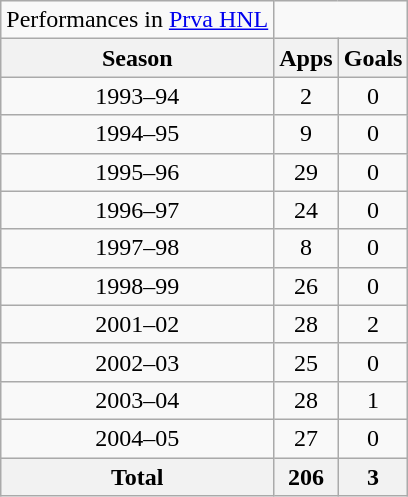<table class="wikitable" style="text-align:center">
<tr>
<td>Performances in <a href='#'>Prva HNL</a></td>
</tr>
<tr>
<th>Season</th>
<th>Apps</th>
<th>Goals</th>
</tr>
<tr>
<td>1993–94</td>
<td>2</td>
<td>0</td>
</tr>
<tr>
<td>1994–95</td>
<td>9</td>
<td>0</td>
</tr>
<tr>
<td>1995–96</td>
<td>29</td>
<td>0</td>
</tr>
<tr>
<td>1996–97</td>
<td>24</td>
<td>0</td>
</tr>
<tr>
<td>1997–98</td>
<td>8</td>
<td>0</td>
</tr>
<tr>
<td>1998–99</td>
<td>26</td>
<td>0</td>
</tr>
<tr>
<td>2001–02</td>
<td>28</td>
<td>2</td>
</tr>
<tr>
<td>2002–03</td>
<td>25</td>
<td>0</td>
</tr>
<tr>
<td>2003–04</td>
<td>28</td>
<td>1</td>
</tr>
<tr>
<td>2004–05</td>
<td>27</td>
<td>0</td>
</tr>
<tr>
<th>Total</th>
<th>206</th>
<th>3</th>
</tr>
</table>
